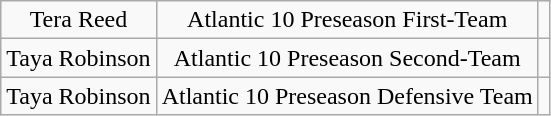<table class="wikitable" style="text-align: center">
<tr>
<td>Tera Reed</td>
<td>Atlantic 10 Preseason First-Team</td>
<td></td>
</tr>
<tr>
<td>Taya Robinson</td>
<td>Atlantic 10 Preseason Second-Team</td>
<td></td>
</tr>
<tr>
<td>Taya Robinson</td>
<td>Atlantic 10 Preseason Defensive Team</td>
<td></td>
</tr>
</table>
